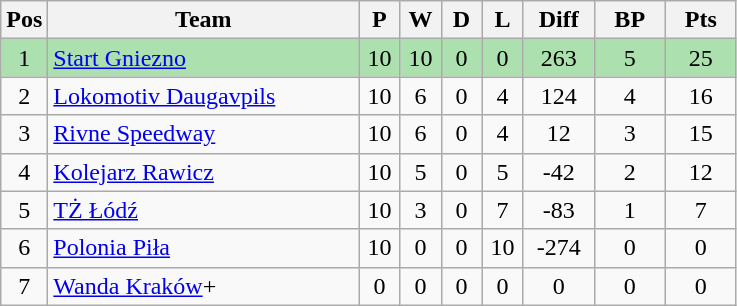<table class="wikitable" style="font-size: 100%">
<tr>
<th width=20>Pos</th>
<th width=200>Team</th>
<th width=20>P</th>
<th width=20>W</th>
<th width=20>D</th>
<th width=20>L</th>
<th width=40>Diff</th>
<th width=40>BP</th>
<th width=40>Pts</th>
</tr>
<tr align=center style="background:#ACE1AF;">
<td>1</td>
<td align="left"><a href='#'>Start Gniezno</a></td>
<td>10</td>
<td>10</td>
<td>0</td>
<td>0</td>
<td>263</td>
<td>5</td>
<td>25</td>
</tr>
<tr align=center>
<td>2</td>
<td align="left"><a href='#'>Lokomotiv Daugavpils</a>	</td>
<td>10</td>
<td>6</td>
<td>0</td>
<td>4</td>
<td>124</td>
<td>4</td>
<td>16</td>
</tr>
<tr align=center>
<td>3</td>
<td align="left"><a href='#'>Rivne Speedway</a> </td>
<td>10</td>
<td>6</td>
<td>0</td>
<td>4</td>
<td>12</td>
<td>3</td>
<td>15</td>
</tr>
<tr align=center>
<td>4</td>
<td align="left"><a href='#'>Kolejarz Rawicz</a></td>
<td>10</td>
<td>5</td>
<td>0</td>
<td>5</td>
<td>-42</td>
<td>2</td>
<td>12</td>
</tr>
<tr align=center>
<td>5</td>
<td align="left"><a href='#'>TŻ Łódź</a></td>
<td>10</td>
<td>3</td>
<td>0</td>
<td>7</td>
<td>-83</td>
<td>1</td>
<td>7</td>
</tr>
<tr align=center>
<td>6</td>
<td align="left"><a href='#'>Polonia Piła</a></td>
<td>10</td>
<td>0</td>
<td>0</td>
<td>10</td>
<td>-274</td>
<td>0</td>
<td>0</td>
</tr>
<tr align=center>
<td>7</td>
<td align="left"><a href='#'>Wanda Kraków</a>+</td>
<td>0</td>
<td>0</td>
<td>0</td>
<td>0</td>
<td>0</td>
<td>0</td>
<td>0</td>
</tr>
</table>
